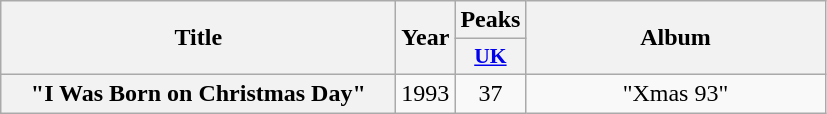<table class="wikitable plainrowheaders" style="text-align:center">
<tr>
<th scope="col" rowspan="2" style="width:16em;">Title</th>
<th scope="col" rowspan="2" style="width:1em;">Year</th>
<th scope="col">Peaks</th>
<th scope="col" rowspan="2" style="width:12em;">Album</th>
</tr>
<tr>
<th scope="col" style="width:2.5em;font-size:90%;"><a href='#'>UK</a><br></th>
</tr>
<tr>
<th scope="row">"I Was Born on Christmas Day"<br></th>
<td>1993</td>
<td>37</td>
<td>"Xmas 93" </td>
</tr>
</table>
